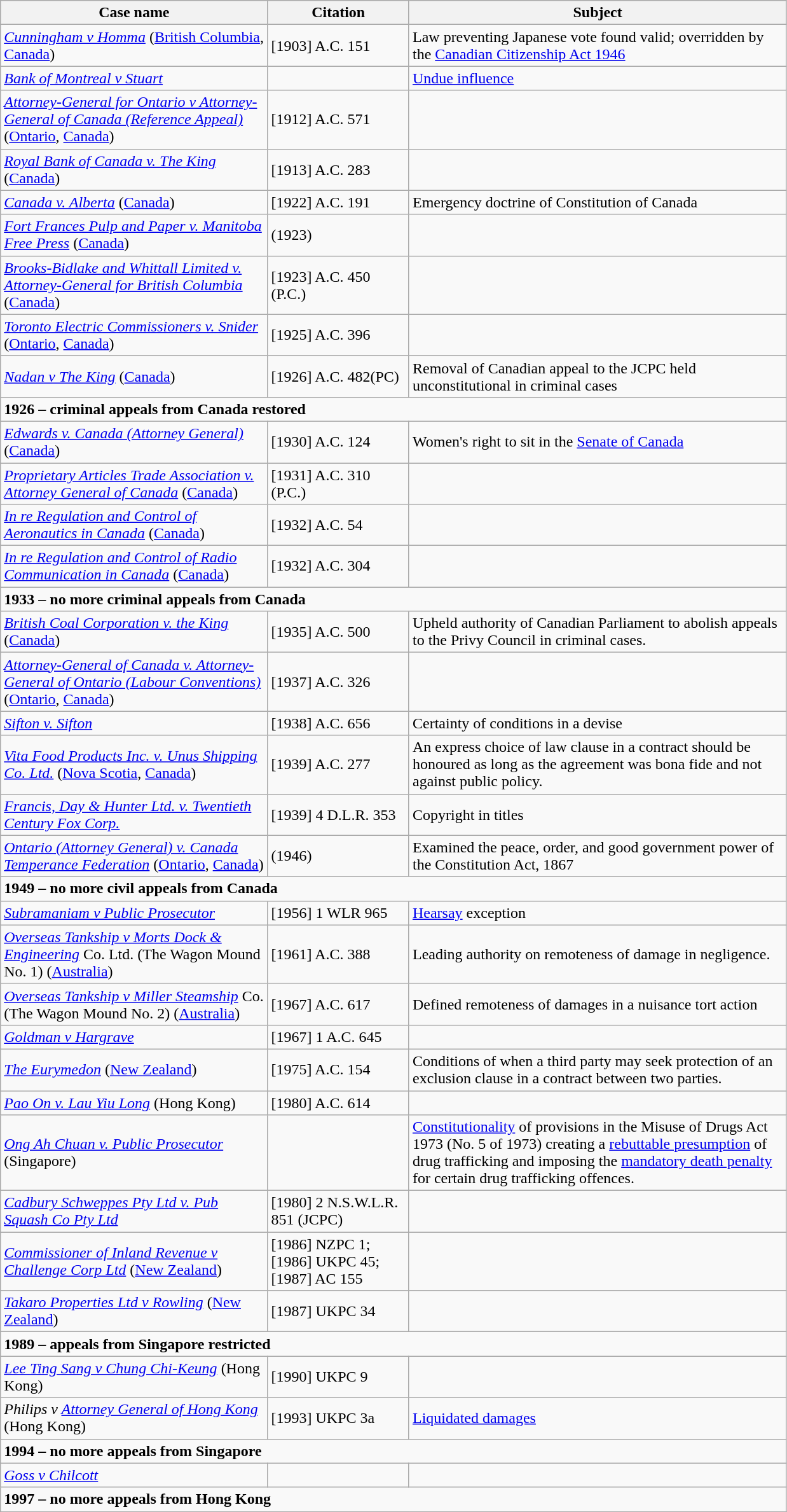<table class="wikitable" width=825>
<tr bgcolor="#CCCCCC">
<th width=34%>Case name</th>
<th width=18%>Citation</th>
<th font=small>Subject</th>
</tr>
<tr>
<td><em><a href='#'>Cunningham v Homma</a></em> (<a href='#'>British Columbia</a>, <a href='#'>Canada</a>)</td>
<td>[1903] A.C. 151</td>
<td>Law preventing Japanese vote found valid; overridden by the <a href='#'>Canadian Citizenship Act 1946</a></td>
</tr>
<tr>
<td><em><a href='#'>Bank of Montreal v Stuart</a></em></td>
<td></td>
<td><a href='#'>Undue influence</a></td>
</tr>
<tr>
<td><em><a href='#'>Attorney-General for Ontario v Attorney-General of Canada (Reference Appeal)</a></em> (<a href='#'>Ontario</a>, <a href='#'>Canada</a>)</td>
<td>[1912] A.C. 571</td>
<td></td>
</tr>
<tr>
<td><em><a href='#'>Royal Bank of Canada v. The King</a></em> (<a href='#'>Canada</a>)</td>
<td>[1913] A.C. 283</td>
<td></td>
</tr>
<tr>
<td><em><a href='#'>Canada v. Alberta</a></em> (<a href='#'>Canada</a>)</td>
<td>[1922] A.C. 191</td>
<td>Emergency doctrine of Constitution of Canada</td>
</tr>
<tr>
<td><em><a href='#'>Fort Frances Pulp and Paper v. Manitoba Free Press</a></em> (<a href='#'>Canada</a>)</td>
<td>(1923)</td>
<td></td>
</tr>
<tr>
<td><em><a href='#'>Brooks-Bidlake and Whittall Limited v. Attorney-General for British Columbia</a></em> (<a href='#'>Canada</a>)</td>
<td>[1923] A.C. 450 (P.C.)</td>
<td></td>
</tr>
<tr>
<td><em><a href='#'>Toronto Electric Commissioners v. Snider</a></em> (<a href='#'>Ontario</a>, <a href='#'>Canada</a>)</td>
<td>[1925] A.C. 396</td>
<td></td>
</tr>
<tr>
<td><em><a href='#'>Nadan v The King</a></em> (<a href='#'>Canada</a>)</td>
<td>[1926] A.C. 482(PC)</td>
<td>Removal of Canadian appeal to the JCPC held unconstitutional in criminal cases</td>
</tr>
<tr>
<td colspan="3"><strong>1926 – criminal appeals from Canada restored</strong></td>
</tr>
<tr>
<td><em><a href='#'>Edwards v. Canada (Attorney General)</a></em> (<a href='#'>Canada</a>)</td>
<td>[1930] A.C. 124</td>
<td>Women's right to sit in the <a href='#'>Senate of Canada</a></td>
</tr>
<tr>
<td><em><a href='#'>Proprietary Articles Trade Association v. Attorney General of Canada</a></em> (<a href='#'>Canada</a>)</td>
<td>[1931] A.C. 310 (P.C.)</td>
<td></td>
</tr>
<tr>
<td><em><a href='#'>In re Regulation and Control of Aeronautics in Canada</a></em> (<a href='#'>Canada</a>)</td>
<td>[1932] A.C. 54</td>
<td></td>
</tr>
<tr>
<td><em><a href='#'>In re Regulation and Control of Radio Communication in Canada</a></em> (<a href='#'>Canada</a>)</td>
<td>[1932] A.C. 304</td>
<td></td>
</tr>
<tr>
<td colspan="3"><strong>1933 – no more criminal appeals from Canada</strong></td>
</tr>
<tr>
<td><em><a href='#'>British Coal Corporation v. the King</a></em> (<a href='#'>Canada</a>)</td>
<td>[1935] A.C. 500</td>
<td>Upheld authority of Canadian Parliament to abolish appeals to the Privy Council in criminal cases.</td>
</tr>
<tr>
<td><em><a href='#'>Attorney-General of Canada v. Attorney-General of Ontario (Labour Conventions)</a></em> (<a href='#'>Ontario</a>, <a href='#'>Canada</a>)</td>
<td>[1937] A.C. 326</td>
<td></td>
</tr>
<tr>
<td><em><a href='#'>Sifton v. Sifton</a></em></td>
<td>[1938] A.C. 656</td>
<td>Certainty of conditions in a devise</td>
</tr>
<tr>
<td><em><a href='#'>Vita Food Products Inc. v. Unus Shipping Co. Ltd.</a></em> (<a href='#'>Nova Scotia</a>, <a href='#'>Canada</a>)</td>
<td>[1939] A.C. 277</td>
<td>An express choice of law clause in a contract should be honoured as long as the agreement was bona fide and not against public policy.</td>
</tr>
<tr>
<td><em><a href='#'>Francis, Day & Hunter Ltd. v. Twentieth Century Fox Corp.</a></em></td>
<td>[1939] 4 D.L.R. 353</td>
<td>Copyright in titles</td>
</tr>
<tr>
<td><em><a href='#'>Ontario (Attorney General) v. Canada Temperance Federation</a></em> (<a href='#'>Ontario</a>, <a href='#'>Canada</a>)</td>
<td>(1946)</td>
<td>Examined the peace, order, and good government power of the Constitution Act, 1867</td>
</tr>
<tr>
<td colspan="3"><strong>1949 – no more civil appeals from Canada</strong></td>
</tr>
<tr>
<td><em><a href='#'>Subramaniam v Public Prosecutor</a></em></td>
<td>[1956] 1 WLR 965</td>
<td><a href='#'>Hearsay</a> exception</td>
</tr>
<tr>
<td><em><a href='#'>Overseas Tankship v Morts Dock & Engineering</a></em> Co. Ltd. (The Wagon Mound No. 1) (<a href='#'>Australia</a>)</td>
<td>[1961] A.C. 388</td>
<td>Leading authority on remoteness of damage in negligence.</td>
</tr>
<tr>
<td><em><a href='#'>Overseas Tankship v Miller Steamship</a></em> Co. (The Wagon Mound No. 2) (<a href='#'>Australia</a>)</td>
<td>[1967] A.C. 617</td>
<td>Defined remoteness of damages in a nuisance tort action</td>
</tr>
<tr>
<td><em><a href='#'>Goldman v Hargrave</a></em></td>
<td>[1967] 1 A.C. 645</td>
<td></td>
</tr>
<tr>
<td><em><a href='#'>The Eurymedon</a></em> (<a href='#'>New Zealand</a>)</td>
<td>[1975] A.C. 154</td>
<td>Conditions of when a third party may seek protection of an exclusion clause in a contract between two parties.</td>
</tr>
<tr>
<td><em><a href='#'>Pao On v. Lau Yiu Long</a></em> (Hong Kong)</td>
<td>[1980] A.C. 614</td>
<td></td>
</tr>
<tr>
<td><em><a href='#'>Ong Ah Chuan v. Public Prosecutor</a></em> (Singapore)</td>
<td></td>
<td><a href='#'>Constitutionality</a> of provisions in the Misuse of Drugs Act 1973 (No. 5 of 1973) creating a <a href='#'>rebuttable presumption</a> of drug trafficking and imposing the <a href='#'>mandatory death penalty</a> for certain drug trafficking offences.</td>
</tr>
<tr>
<td><em><a href='#'>Cadbury Schweppes Pty Ltd v. Pub Squash Co Pty Ltd</a></em></td>
<td>[1980] 2 N.S.W.L.R. 851 (JCPC)</td>
<td></td>
</tr>
<tr>
<td><em><a href='#'>Commissioner of Inland Revenue v Challenge Corp Ltd</a></em> (<a href='#'>New Zealand</a>)</td>
<td>[1986] NZPC 1; [1986] UKPC 45; [1987] AC 155</td>
<td></td>
</tr>
<tr>
<td><em><a href='#'>Takaro Properties Ltd v Rowling</a></em> (<a href='#'>New Zealand</a>)</td>
<td>[1987] UKPC 34</td>
<td></td>
</tr>
<tr>
<td colspan="3"><strong>1989 – appeals from Singapore restricted</strong></td>
</tr>
<tr>
<td><em><a href='#'>Lee Ting Sang v Chung Chi-Keung</a></em> (Hong Kong)</td>
<td>[1990] UKPC 9</td>
<td></td>
</tr>
<tr>
<td><em>Philips v <a href='#'>Attorney General of Hong Kong</a></em> (Hong Kong)</td>
<td>[1993] UKPC 3a</td>
<td><a href='#'>Liquidated damages</a></td>
</tr>
<tr>
<td colspan="3"><strong>1994 – no more appeals from Singapore</strong></td>
</tr>
<tr>
<td><em><a href='#'>Goss v Chilcott</a></em></td>
<td></td>
</tr>
<tr>
<td colspan="3"><strong>1997 – no more appeals from Hong Kong</strong></td>
</tr>
<tr>
</tr>
</table>
